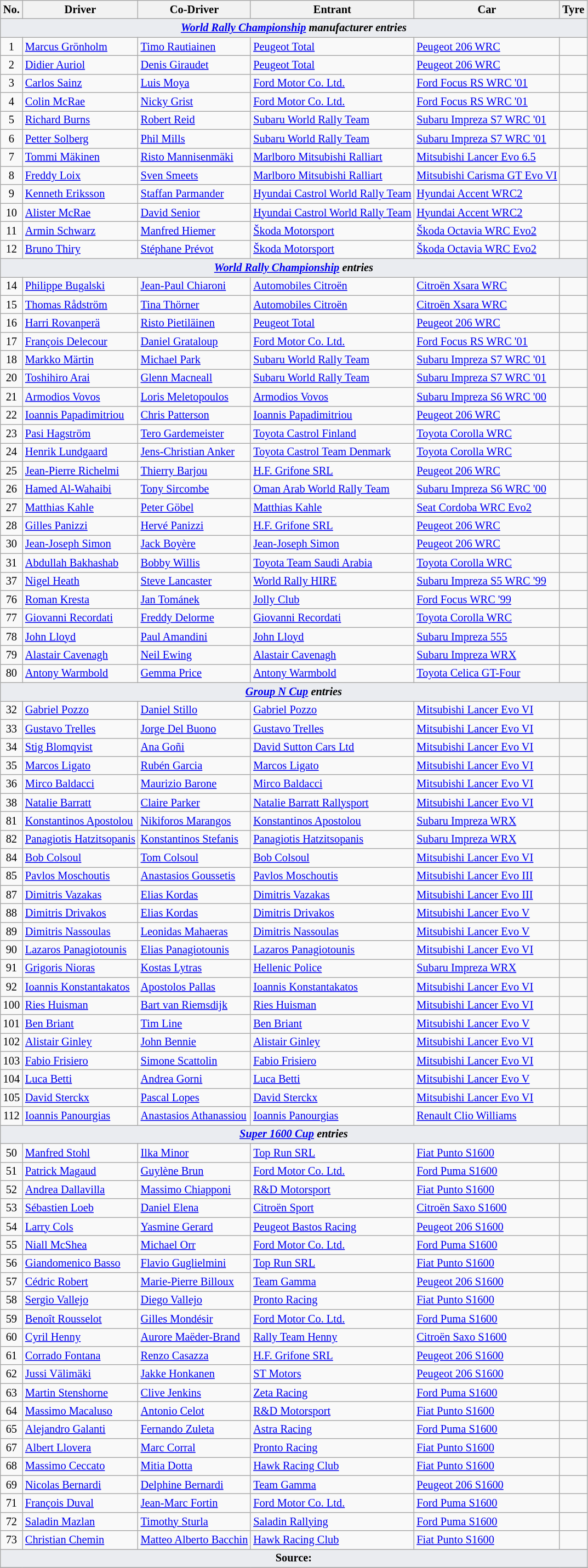<table class="wikitable" style="font-size: 85%;">
<tr>
<th>No.</th>
<th>Driver</th>
<th>Co-Driver</th>
<th>Entrant</th>
<th>Car</th>
<th>Tyre</th>
</tr>
<tr>
<td style="background-color:#EAECF0; text-align:center" colspan="6"><strong><em><a href='#'>World Rally Championship</a> manufacturer entries</em></strong></td>
</tr>
<tr>
<td align="center">1</td>
<td> <a href='#'>Marcus Grönholm</a></td>
<td> <a href='#'>Timo Rautiainen</a></td>
<td> <a href='#'>Peugeot Total</a></td>
<td><a href='#'>Peugeot 206 WRC</a></td>
<td align="center"></td>
</tr>
<tr>
<td align="center">2</td>
<td> <a href='#'>Didier Auriol</a></td>
<td> <a href='#'>Denis Giraudet</a></td>
<td> <a href='#'>Peugeot Total</a></td>
<td><a href='#'>Peugeot 206 WRC</a></td>
<td align="center"></td>
</tr>
<tr>
<td align="center">3</td>
<td> <a href='#'>Carlos Sainz</a></td>
<td> <a href='#'>Luis Moya</a></td>
<td> <a href='#'>Ford Motor Co. Ltd.</a></td>
<td><a href='#'>Ford Focus RS WRC '01</a></td>
<td align="center"></td>
</tr>
<tr>
<td align="center">4</td>
<td> <a href='#'>Colin McRae</a></td>
<td> <a href='#'>Nicky Grist</a></td>
<td> <a href='#'>Ford Motor Co. Ltd.</a></td>
<td><a href='#'>Ford Focus RS WRC '01</a></td>
<td align="center"></td>
</tr>
<tr>
<td align="center">5</td>
<td> <a href='#'>Richard Burns</a></td>
<td> <a href='#'>Robert Reid</a></td>
<td> <a href='#'>Subaru World Rally Team</a></td>
<td><a href='#'>Subaru Impreza S7 WRC '01</a></td>
<td align="center"></td>
</tr>
<tr>
<td align="center">6</td>
<td> <a href='#'>Petter Solberg</a></td>
<td> <a href='#'>Phil Mills</a></td>
<td> <a href='#'>Subaru World Rally Team</a></td>
<td><a href='#'>Subaru Impreza S7 WRC '01</a></td>
<td align="center"></td>
</tr>
<tr>
<td align="center">7</td>
<td> <a href='#'>Tommi Mäkinen</a></td>
<td> <a href='#'>Risto Mannisenmäki</a></td>
<td> <a href='#'>Marlboro Mitsubishi Ralliart</a></td>
<td><a href='#'>Mitsubishi Lancer Evo 6.5</a></td>
<td align="center"></td>
</tr>
<tr>
<td align="center">8</td>
<td> <a href='#'>Freddy Loix</a></td>
<td> <a href='#'>Sven Smeets</a></td>
<td> <a href='#'>Marlboro Mitsubishi Ralliart</a></td>
<td><a href='#'>Mitsubishi Carisma GT Evo VI</a></td>
<td align="center"></td>
</tr>
<tr>
<td align="center">9</td>
<td> <a href='#'>Kenneth Eriksson</a></td>
<td> <a href='#'>Staffan Parmander</a></td>
<td> <a href='#'>Hyundai Castrol World Rally Team</a></td>
<td><a href='#'>Hyundai Accent WRC2</a></td>
<td align="center"></td>
</tr>
<tr>
<td align="center">10</td>
<td> <a href='#'>Alister McRae</a></td>
<td> <a href='#'>David Senior</a></td>
<td> <a href='#'>Hyundai Castrol World Rally Team</a></td>
<td><a href='#'>Hyundai Accent WRC2</a></td>
<td align="center"></td>
</tr>
<tr>
<td align="center">11</td>
<td> <a href='#'>Armin Schwarz</a></td>
<td> <a href='#'>Manfred Hiemer</a></td>
<td> <a href='#'>Škoda Motorsport</a></td>
<td><a href='#'>Škoda Octavia WRC Evo2</a></td>
<td align="center"></td>
</tr>
<tr>
<td align="center">12</td>
<td> <a href='#'>Bruno Thiry</a></td>
<td> <a href='#'>Stéphane Prévot</a></td>
<td> <a href='#'>Škoda Motorsport</a></td>
<td><a href='#'>Škoda Octavia WRC Evo2</a></td>
<td align="center"></td>
</tr>
<tr>
<td style="background-color:#EAECF0; text-align:center" colspan="6"><strong><em><a href='#'>World Rally Championship</a> entries</em></strong></td>
</tr>
<tr>
<td align="center">14</td>
<td> <a href='#'>Philippe Bugalski</a></td>
<td> <a href='#'>Jean-Paul Chiaroni</a></td>
<td> <a href='#'>Automobiles Citroën</a></td>
<td><a href='#'>Citroën Xsara WRC</a></td>
<td align="center"></td>
</tr>
<tr>
<td align="center">15</td>
<td> <a href='#'>Thomas Rådström</a></td>
<td> <a href='#'>Tina Thörner</a></td>
<td> <a href='#'>Automobiles Citroën</a></td>
<td><a href='#'>Citroën Xsara WRC</a></td>
<td align="center"></td>
</tr>
<tr>
<td align="center">16</td>
<td> <a href='#'>Harri Rovanperä</a></td>
<td> <a href='#'>Risto Pietiläinen</a></td>
<td> <a href='#'>Peugeot Total</a></td>
<td><a href='#'>Peugeot 206 WRC</a></td>
<td align="center"></td>
</tr>
<tr>
<td align="center">17</td>
<td> <a href='#'>François Delecour</a></td>
<td> <a href='#'>Daniel Grataloup</a></td>
<td> <a href='#'>Ford Motor Co. Ltd.</a></td>
<td><a href='#'>Ford Focus RS WRC '01</a></td>
<td align="center"></td>
</tr>
<tr>
<td align="center">18</td>
<td> <a href='#'>Markko Märtin</a></td>
<td> <a href='#'>Michael Park</a></td>
<td> <a href='#'>Subaru World Rally Team</a></td>
<td><a href='#'>Subaru Impreza S7 WRC '01</a></td>
<td align="center"></td>
</tr>
<tr>
<td align="center">20</td>
<td> <a href='#'>Toshihiro Arai</a></td>
<td> <a href='#'>Glenn Macneall</a></td>
<td> <a href='#'>Subaru World Rally Team</a></td>
<td><a href='#'>Subaru Impreza S7 WRC '01</a></td>
<td align="center"></td>
</tr>
<tr>
<td align="center">21</td>
<td> <a href='#'>Armodios Vovos</a></td>
<td> <a href='#'>Loris Meletopoulos</a></td>
<td> <a href='#'>Armodios Vovos</a></td>
<td><a href='#'>Subaru Impreza S6 WRC '00</a></td>
<td></td>
</tr>
<tr>
<td align="center">22</td>
<td> <a href='#'>Ioannis Papadimitriou</a></td>
<td> <a href='#'>Chris Patterson</a></td>
<td> <a href='#'>Ioannis Papadimitriou</a></td>
<td><a href='#'>Peugeot 206 WRC</a></td>
<td></td>
</tr>
<tr>
<td align="center">23</td>
<td> <a href='#'>Pasi Hagström</a></td>
<td> <a href='#'>Tero Gardemeister</a></td>
<td> <a href='#'>Toyota Castrol Finland</a></td>
<td><a href='#'>Toyota Corolla WRC</a></td>
<td></td>
</tr>
<tr>
<td align="center">24</td>
<td> <a href='#'>Henrik Lundgaard</a></td>
<td> <a href='#'>Jens-Christian Anker</a></td>
<td> <a href='#'>Toyota Castrol Team Denmark</a></td>
<td><a href='#'>Toyota Corolla WRC</a></td>
<td></td>
</tr>
<tr>
<td align="center">25</td>
<td> <a href='#'>Jean-Pierre Richelmi</a></td>
<td> <a href='#'>Thierry Barjou</a></td>
<td> <a href='#'>H.F. Grifone SRL</a></td>
<td><a href='#'>Peugeot 206 WRC</a></td>
<td align="center"></td>
</tr>
<tr>
<td align="center">26</td>
<td> <a href='#'>Hamed Al-Wahaibi</a></td>
<td> <a href='#'>Tony Sircombe</a></td>
<td> <a href='#'>Oman Arab World Rally Team</a></td>
<td><a href='#'>Subaru Impreza S6 WRC '00</a></td>
<td></td>
</tr>
<tr>
<td align="center">27</td>
<td> <a href='#'>Matthias Kahle</a></td>
<td> <a href='#'>Peter Göbel</a></td>
<td> <a href='#'>Matthias Kahle</a></td>
<td><a href='#'>Seat Cordoba WRC Evo2</a></td>
<td align="center"></td>
</tr>
<tr>
<td align="center">28</td>
<td> <a href='#'>Gilles Panizzi</a></td>
<td> <a href='#'>Hervé Panizzi</a></td>
<td> <a href='#'>H.F. Grifone SRL</a></td>
<td><a href='#'>Peugeot 206 WRC</a></td>
<td align="center"></td>
</tr>
<tr>
<td align="center">30</td>
<td> <a href='#'>Jean-Joseph Simon</a></td>
<td> <a href='#'>Jack Boyère</a></td>
<td> <a href='#'>Jean-Joseph Simon</a></td>
<td><a href='#'>Peugeot 206 WRC</a></td>
<td align="center"></td>
</tr>
<tr>
<td align="center">31</td>
<td> <a href='#'>Abdullah Bakhashab</a></td>
<td> <a href='#'>Bobby Willis</a></td>
<td> <a href='#'>Toyota Team Saudi Arabia</a></td>
<td><a href='#'>Toyota Corolla WRC</a></td>
<td align="center"></td>
</tr>
<tr>
<td align="center">37</td>
<td> <a href='#'>Nigel Heath</a></td>
<td> <a href='#'>Steve Lancaster</a></td>
<td> <a href='#'>World Rally HIRE</a></td>
<td><a href='#'>Subaru Impreza S5 WRC '99</a></td>
<td></td>
</tr>
<tr>
<td align="center">76</td>
<td> <a href='#'>Roman Kresta</a></td>
<td> <a href='#'>Jan Tománek</a></td>
<td> <a href='#'>Jolly Club</a></td>
<td><a href='#'>Ford Focus WRC '99</a></td>
<td align="center"></td>
</tr>
<tr>
<td align="center">77</td>
<td> <a href='#'>Giovanni Recordati</a></td>
<td> <a href='#'>Freddy Delorme</a></td>
<td> <a href='#'>Giovanni Recordati</a></td>
<td><a href='#'>Toyota Corolla WRC</a></td>
<td></td>
</tr>
<tr>
<td align="center">78</td>
<td> <a href='#'>John Lloyd</a></td>
<td> <a href='#'>Paul Amandini</a></td>
<td> <a href='#'>John Lloyd</a></td>
<td><a href='#'>Subaru Impreza 555</a></td>
<td></td>
</tr>
<tr>
<td align="center">79</td>
<td> <a href='#'>Alastair Cavenagh</a></td>
<td> <a href='#'>Neil Ewing</a></td>
<td> <a href='#'>Alastair Cavenagh</a></td>
<td><a href='#'>Subaru Impreza WRX</a></td>
<td></td>
</tr>
<tr>
<td align="center">80</td>
<td> <a href='#'>Antony Warmbold</a></td>
<td> <a href='#'>Gemma Price</a></td>
<td> <a href='#'>Antony Warmbold</a></td>
<td><a href='#'>Toyota Celica GT-Four</a></td>
<td></td>
</tr>
<tr>
<td style="background-color:#EAECF0; text-align:center" colspan="6"><strong><em><a href='#'>Group N Cup</a> entries</em></strong></td>
</tr>
<tr>
<td align="center">32</td>
<td> <a href='#'>Gabriel Pozzo</a></td>
<td> <a href='#'>Daniel Stillo</a></td>
<td> <a href='#'>Gabriel Pozzo</a></td>
<td><a href='#'>Mitsubishi Lancer Evo VI</a></td>
<td align="center"></td>
</tr>
<tr>
<td align="center">33</td>
<td> <a href='#'>Gustavo Trelles</a></td>
<td> <a href='#'>Jorge Del Buono</a></td>
<td> <a href='#'>Gustavo Trelles</a></td>
<td><a href='#'>Mitsubishi Lancer Evo VI</a></td>
<td></td>
</tr>
<tr>
<td align="center">34</td>
<td> <a href='#'>Stig Blomqvist</a></td>
<td> <a href='#'>Ana Goñi</a></td>
<td> <a href='#'>David Sutton Cars Ltd</a></td>
<td><a href='#'>Mitsubishi Lancer Evo VI</a></td>
<td></td>
</tr>
<tr>
<td align="center">35</td>
<td> <a href='#'>Marcos Ligato</a></td>
<td> <a href='#'>Rubén Garcia</a></td>
<td> <a href='#'>Marcos Ligato</a></td>
<td><a href='#'>Mitsubishi Lancer Evo VI</a></td>
<td></td>
</tr>
<tr>
<td align="center">36</td>
<td> <a href='#'>Mirco Baldacci</a></td>
<td> <a href='#'>Maurizio Barone</a></td>
<td> <a href='#'>Mirco Baldacci</a></td>
<td><a href='#'>Mitsubishi Lancer Evo VI</a></td>
<td></td>
</tr>
<tr>
<td align="center">38</td>
<td> <a href='#'>Natalie Barratt</a></td>
<td> <a href='#'>Claire Parker</a></td>
<td> <a href='#'>Natalie Barratt Rallysport</a></td>
<td><a href='#'>Mitsubishi Lancer Evo VI</a></td>
<td></td>
</tr>
<tr>
<td align="center">81</td>
<td> <a href='#'>Konstantinos Apostolou</a></td>
<td> <a href='#'>Nikiforos Marangos</a></td>
<td> <a href='#'>Konstantinos Apostolou</a></td>
<td><a href='#'>Subaru Impreza WRX</a></td>
<td></td>
</tr>
<tr>
<td align="center">82</td>
<td> <a href='#'>Panagiotis Hatzitsopanis</a></td>
<td> <a href='#'>Konstantinos Stefanis</a></td>
<td> <a href='#'>Panagiotis Hatzitsopanis</a></td>
<td><a href='#'>Subaru Impreza WRX</a></td>
<td></td>
</tr>
<tr>
<td align="center">84</td>
<td> <a href='#'>Bob Colsoul</a></td>
<td> <a href='#'>Tom Colsoul</a></td>
<td> <a href='#'>Bob Colsoul</a></td>
<td><a href='#'>Mitsubishi Lancer Evo VI</a></td>
<td></td>
</tr>
<tr>
<td align="center">85</td>
<td> <a href='#'>Pavlos Moschoutis</a></td>
<td> <a href='#'>Anastasios Goussetis</a></td>
<td> <a href='#'>Pavlos Moschoutis</a></td>
<td><a href='#'>Mitsubishi Lancer Evo III</a></td>
<td></td>
</tr>
<tr>
<td align="center">87</td>
<td> <a href='#'>Dimitris Vazakas</a></td>
<td> <a href='#'>Elias Kordas</a></td>
<td> <a href='#'>Dimitris Vazakas</a></td>
<td><a href='#'>Mitsubishi Lancer Evo III</a></td>
<td></td>
</tr>
<tr>
<td align="center">88</td>
<td> <a href='#'>Dimitris Drivakos</a></td>
<td> <a href='#'>Elias Kordas</a></td>
<td> <a href='#'>Dimitris Drivakos</a></td>
<td><a href='#'>Mitsubishi Lancer Evo V</a></td>
<td></td>
</tr>
<tr>
<td align="center">89</td>
<td> <a href='#'>Dimitris Nassoulas</a></td>
<td> <a href='#'>Leonidas Mahaeras</a></td>
<td> <a href='#'>Dimitris Nassoulas</a></td>
<td><a href='#'>Mitsubishi Lancer Evo V</a></td>
<td></td>
</tr>
<tr>
<td align="center">90</td>
<td> <a href='#'>Lazaros Panagiotounis</a></td>
<td> <a href='#'>Elias Panagiotounis</a></td>
<td> <a href='#'>Lazaros Panagiotounis</a></td>
<td><a href='#'>Mitsubishi Lancer Evo VI</a></td>
<td></td>
</tr>
<tr>
<td align="center">91</td>
<td> <a href='#'>Grigoris Nioras</a></td>
<td> <a href='#'>Kostas Lytras</a></td>
<td> <a href='#'>Hellenic Police</a></td>
<td><a href='#'>Subaru Impreza WRX</a></td>
<td></td>
</tr>
<tr>
<td align="center">92</td>
<td> <a href='#'>Ioannis Konstantakatos</a></td>
<td> <a href='#'>Apostolos Pallas</a></td>
<td> <a href='#'>Ioannis Konstantakatos</a></td>
<td><a href='#'>Mitsubishi Lancer Evo VI</a></td>
<td></td>
</tr>
<tr>
<td align="center">100</td>
<td> <a href='#'>Ries Huisman</a></td>
<td> <a href='#'>Bart van Riemsdijk</a></td>
<td> <a href='#'>Ries Huisman</a></td>
<td><a href='#'>Mitsubishi Lancer Evo VI</a></td>
<td></td>
</tr>
<tr>
<td align="center">101</td>
<td> <a href='#'>Ben Briant</a></td>
<td> <a href='#'>Tim Line</a></td>
<td> <a href='#'>Ben Briant</a></td>
<td><a href='#'>Mitsubishi Lancer Evo V</a></td>
<td></td>
</tr>
<tr>
<td align="center">102</td>
<td> <a href='#'>Alistair Ginley</a></td>
<td> <a href='#'>John Bennie</a></td>
<td> <a href='#'>Alistair Ginley</a></td>
<td><a href='#'>Mitsubishi Lancer Evo VI</a></td>
<td></td>
</tr>
<tr>
<td align="center">103</td>
<td> <a href='#'>Fabio Frisiero</a></td>
<td> <a href='#'>Simone Scattolin</a></td>
<td> <a href='#'>Fabio Frisiero</a></td>
<td><a href='#'>Mitsubishi Lancer Evo VI</a></td>
<td></td>
</tr>
<tr>
<td align="center">104</td>
<td> <a href='#'>Luca Betti</a></td>
<td> <a href='#'>Andrea Gorni</a></td>
<td> <a href='#'>Luca Betti</a></td>
<td><a href='#'>Mitsubishi Lancer Evo V</a></td>
<td></td>
</tr>
<tr>
<td align="center">105</td>
<td> <a href='#'>David Sterckx</a></td>
<td> <a href='#'>Pascal Lopes</a></td>
<td> <a href='#'>David Sterckx</a></td>
<td><a href='#'>Mitsubishi Lancer Evo VI</a></td>
<td></td>
</tr>
<tr>
<td align="center">112</td>
<td> <a href='#'>Ioannis Panourgias</a></td>
<td> <a href='#'>Anastasios Athanassiou</a></td>
<td> <a href='#'>Ioannis Panourgias</a></td>
<td><a href='#'>Renault Clio Williams</a></td>
<td></td>
</tr>
<tr>
<td style="background-color:#EAECF0; text-align:center" colspan="6"><strong><em><a href='#'>Super 1600 Cup</a> entries</em></strong></td>
</tr>
<tr>
<td align="center">50</td>
<td> <a href='#'>Manfred Stohl</a></td>
<td> <a href='#'>Ilka Minor</a></td>
<td> <a href='#'>Top Run SRL</a></td>
<td><a href='#'>Fiat Punto S1600</a></td>
<td></td>
</tr>
<tr>
<td align="center">51</td>
<td> <a href='#'>Patrick Magaud</a></td>
<td> <a href='#'>Guylène Brun</a></td>
<td> <a href='#'>Ford Motor Co. Ltd.</a></td>
<td><a href='#'>Ford Puma S1600</a></td>
<td></td>
</tr>
<tr>
<td align="center">52</td>
<td> <a href='#'>Andrea Dallavilla</a></td>
<td> <a href='#'>Massimo Chiapponi</a></td>
<td> <a href='#'>R&D Motorsport</a></td>
<td><a href='#'>Fiat Punto S1600</a></td>
<td align="center"></td>
</tr>
<tr>
<td align="center">53</td>
<td> <a href='#'>Sébastien Loeb</a></td>
<td> <a href='#'>Daniel Elena</a></td>
<td> <a href='#'>Citroën Sport</a></td>
<td><a href='#'>Citroën Saxo S1600</a></td>
<td align="center"></td>
</tr>
<tr>
<td align="center">54</td>
<td> <a href='#'>Larry Cols</a></td>
<td> <a href='#'>Yasmine Gerard</a></td>
<td> <a href='#'>Peugeot Bastos Racing</a></td>
<td><a href='#'>Peugeot 206 S1600</a></td>
<td></td>
</tr>
<tr>
<td align="center">55</td>
<td> <a href='#'>Niall McShea</a></td>
<td> <a href='#'>Michael Orr</a></td>
<td> <a href='#'>Ford Motor Co. Ltd.</a></td>
<td><a href='#'>Ford Puma S1600</a></td>
<td></td>
</tr>
<tr>
<td align="center">56</td>
<td> <a href='#'>Giandomenico Basso</a></td>
<td> <a href='#'>Flavio Guglielmini</a></td>
<td> <a href='#'>Top Run SRL</a></td>
<td><a href='#'>Fiat Punto S1600</a></td>
<td></td>
</tr>
<tr>
<td align="center">57</td>
<td> <a href='#'>Cédric Robert</a></td>
<td> <a href='#'>Marie-Pierre Billoux</a></td>
<td> <a href='#'>Team Gamma</a></td>
<td><a href='#'>Peugeot 206 S1600</a></td>
<td></td>
</tr>
<tr>
<td align="center">58</td>
<td> <a href='#'>Sergio Vallejo</a></td>
<td> <a href='#'>Diego Vallejo</a></td>
<td> <a href='#'>Pronto Racing</a></td>
<td><a href='#'>Fiat Punto S1600</a></td>
<td align="center"></td>
</tr>
<tr>
<td align="center">59</td>
<td> <a href='#'>Benoît Rousselot</a></td>
<td> <a href='#'>Gilles Mondésir</a></td>
<td> <a href='#'>Ford Motor Co. Ltd.</a></td>
<td><a href='#'>Ford Puma S1600</a></td>
<td></td>
</tr>
<tr>
<td align="center">60</td>
<td> <a href='#'>Cyril Henny</a></td>
<td> <a href='#'>Aurore Maëder-Brand</a></td>
<td> <a href='#'>Rally Team Henny</a></td>
<td><a href='#'>Citroën Saxo S1600</a></td>
<td></td>
</tr>
<tr>
<td align="center">61</td>
<td> <a href='#'>Corrado Fontana</a></td>
<td> <a href='#'>Renzo Casazza</a></td>
<td> <a href='#'>H.F. Grifone SRL</a></td>
<td><a href='#'>Peugeot 206 S1600</a></td>
<td></td>
</tr>
<tr>
<td align="center">62</td>
<td> <a href='#'>Jussi Välimäki</a></td>
<td> <a href='#'>Jakke Honkanen</a></td>
<td> <a href='#'>ST Motors</a></td>
<td><a href='#'>Peugeot 206 S1600</a></td>
<td></td>
</tr>
<tr>
<td align="center">63</td>
<td> <a href='#'>Martin Stenshorne</a></td>
<td> <a href='#'>Clive Jenkins</a></td>
<td> <a href='#'>Zeta Racing</a></td>
<td><a href='#'>Ford Puma S1600</a></td>
<td></td>
</tr>
<tr>
<td align="center">64</td>
<td> <a href='#'>Massimo Macaluso</a></td>
<td> <a href='#'>Antonio Celot</a></td>
<td> <a href='#'>R&D Motorsport</a></td>
<td><a href='#'>Fiat Punto S1600</a></td>
<td align="center"></td>
</tr>
<tr>
<td align="center">65</td>
<td> <a href='#'>Alejandro Galanti</a></td>
<td> <a href='#'>Fernando Zuleta</a></td>
<td> <a href='#'>Astra Racing</a></td>
<td><a href='#'>Ford Puma S1600</a></td>
<td></td>
</tr>
<tr>
<td align="center">67</td>
<td> <a href='#'>Albert Llovera</a></td>
<td> <a href='#'>Marc Corral</a></td>
<td> <a href='#'>Pronto Racing</a></td>
<td><a href='#'>Fiat Punto S1600</a></td>
<td align="center"></td>
</tr>
<tr>
<td align="center">68</td>
<td> <a href='#'>Massimo Ceccato</a></td>
<td> <a href='#'>Mitia Dotta</a></td>
<td> <a href='#'>Hawk Racing Club</a></td>
<td><a href='#'>Fiat Punto S1600</a></td>
<td></td>
</tr>
<tr>
<td align="center">69</td>
<td> <a href='#'>Nicolas Bernardi</a></td>
<td> <a href='#'>Delphine Bernardi</a></td>
<td> <a href='#'>Team Gamma</a></td>
<td><a href='#'>Peugeot 206 S1600</a></td>
<td></td>
</tr>
<tr>
<td align="center">71</td>
<td> <a href='#'>François Duval</a></td>
<td> <a href='#'>Jean-Marc Fortin</a></td>
<td> <a href='#'>Ford Motor Co. Ltd.</a></td>
<td><a href='#'>Ford Puma S1600</a></td>
<td></td>
</tr>
<tr>
<td align="center">72</td>
<td> <a href='#'>Saladin Mazlan</a></td>
<td> <a href='#'>Timothy Sturla</a></td>
<td> <a href='#'>Saladin Rallying</a></td>
<td><a href='#'>Ford Puma S1600</a></td>
<td></td>
</tr>
<tr>
<td align="center">73</td>
<td> <a href='#'>Christian Chemin</a></td>
<td> <a href='#'>Matteo Alberto Bacchin</a></td>
<td> <a href='#'>Hawk Racing Club</a></td>
<td><a href='#'>Fiat Punto S1600</a></td>
<td></td>
</tr>
<tr>
<td style="background-color:#EAECF0; text-align:center" colspan="6"><strong>Source:</strong></td>
</tr>
<tr>
</tr>
</table>
